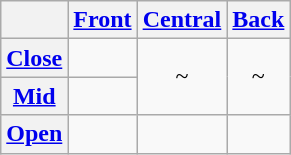<table class="wikitable" style="text-align:center">
<tr>
<th></th>
<th><a href='#'>Front</a></th>
<th><a href='#'>Central</a></th>
<th><a href='#'>Back</a></th>
</tr>
<tr>
<th><a href='#'>Close</a></th>
<td></td>
<td rowspan="2"> ~ </td>
<td rowspan="2"> ~ </td>
</tr>
<tr>
<th><a href='#'>Mid</a></th>
<td></td>
</tr>
<tr>
<th><a href='#'>Open</a></th>
<td></td>
<td></td>
<td></td>
</tr>
</table>
